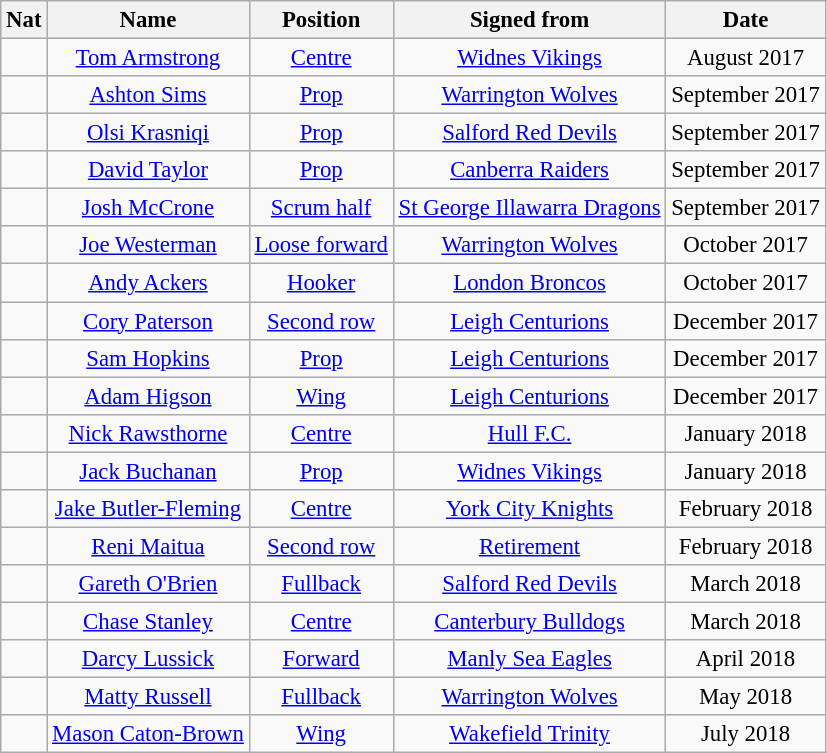<table class="wikitable sortable"  style="font-size:95%; text-align:center;">
<tr>
<th>Nat</th>
<th>Name</th>
<th>Position</th>
<th>Signed from</th>
<th>Date</th>
</tr>
<tr>
<td></td>
<td><a href='#'>Tom Armstrong</a></td>
<td><a href='#'>Centre</a></td>
<td> <a href='#'>Widnes Vikings</a></td>
<td>August 2017</td>
</tr>
<tr>
<td></td>
<td><a href='#'>Ashton Sims</a></td>
<td><a href='#'>Prop</a></td>
<td> <a href='#'>Warrington Wolves</a></td>
<td>September 2017</td>
</tr>
<tr>
<td></td>
<td><a href='#'>Olsi Krasniqi</a></td>
<td><a href='#'>Prop</a></td>
<td> <a href='#'>Salford Red Devils</a></td>
<td>September 2017</td>
</tr>
<tr>
<td></td>
<td><a href='#'>David Taylor</a></td>
<td><a href='#'>Prop</a></td>
<td> <a href='#'>Canberra Raiders</a></td>
<td>September 2017</td>
</tr>
<tr>
<td></td>
<td><a href='#'>Josh McCrone</a></td>
<td><a href='#'>Scrum half</a></td>
<td> <a href='#'>St George Illawarra Dragons</a></td>
<td>September 2017</td>
</tr>
<tr>
<td></td>
<td><a href='#'>Joe Westerman</a></td>
<td><a href='#'>Loose forward</a></td>
<td> <a href='#'>Warrington Wolves</a></td>
<td>October 2017</td>
</tr>
<tr>
<td></td>
<td><a href='#'>Andy Ackers</a></td>
<td><a href='#'>Hooker</a></td>
<td> <a href='#'>London Broncos</a></td>
<td>October 2017</td>
</tr>
<tr>
<td></td>
<td><a href='#'>Cory Paterson</a></td>
<td><a href='#'>Second row</a></td>
<td> <a href='#'>Leigh Centurions</a></td>
<td>December 2017</td>
</tr>
<tr>
<td></td>
<td><a href='#'>Sam Hopkins</a></td>
<td><a href='#'>Prop</a></td>
<td> <a href='#'>Leigh Centurions</a></td>
<td>December 2017</td>
</tr>
<tr>
<td></td>
<td><a href='#'>Adam Higson</a></td>
<td><a href='#'>Wing</a></td>
<td> <a href='#'>Leigh Centurions</a></td>
<td>December 2017</td>
</tr>
<tr>
<td></td>
<td><a href='#'>Nick Rawsthorne</a></td>
<td><a href='#'>Centre</a></td>
<td> <a href='#'>Hull F.C.</a></td>
<td>January 2018</td>
</tr>
<tr>
<td></td>
<td><a href='#'>Jack Buchanan</a></td>
<td><a href='#'>Prop</a></td>
<td> <a href='#'>Widnes Vikings</a></td>
<td>January 2018</td>
</tr>
<tr>
<td></td>
<td><a href='#'>Jake Butler-Fleming</a></td>
<td><a href='#'>Centre</a></td>
<td> <a href='#'>York City Knights</a></td>
<td>February 2018</td>
</tr>
<tr>
<td></td>
<td><a href='#'>Reni Maitua</a></td>
<td><a href='#'>Second row</a></td>
<td><a href='#'>Retirement</a></td>
<td>February 2018</td>
</tr>
<tr>
<td></td>
<td><a href='#'>Gareth O'Brien</a></td>
<td><a href='#'>Fullback</a></td>
<td> <a href='#'>Salford Red Devils</a></td>
<td>March 2018</td>
</tr>
<tr>
<td></td>
<td><a href='#'>Chase Stanley</a></td>
<td><a href='#'>Centre</a></td>
<td> <a href='#'>Canterbury Bulldogs</a></td>
<td>March 2018</td>
</tr>
<tr>
<td></td>
<td><a href='#'>Darcy Lussick</a></td>
<td><a href='#'>Forward</a></td>
<td> <a href='#'>Manly Sea Eagles</a></td>
<td>April 2018</td>
</tr>
<tr>
<td></td>
<td><a href='#'>Matty Russell</a></td>
<td><a href='#'>Fullback</a></td>
<td> <a href='#'>Warrington Wolves</a></td>
<td>May 2018</td>
</tr>
<tr>
<td></td>
<td><a href='#'>Mason Caton-Brown</a></td>
<td><a href='#'>Wing</a></td>
<td> <a href='#'>Wakefield Trinity</a></td>
<td>July 2018</td>
</tr>
</table>
